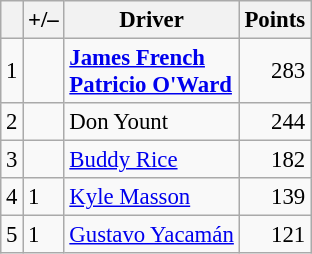<table class="wikitable" style="font-size: 95%;">
<tr>
<th scope="col"></th>
<th scope="col">+/–</th>
<th scope="col">Driver</th>
<th scope="col">Points</th>
</tr>
<tr>
<td align=center>1</td>
<td align="left"></td>
<td><strong> <a href='#'>James French</a><br> <a href='#'>Patricio O'Ward</a></strong></td>
<td align=right>283</td>
</tr>
<tr>
<td align=center>2</td>
<td align="left"></td>
<td> Don Yount</td>
<td align=right>244</td>
</tr>
<tr>
<td align=center>3</td>
<td align="left"></td>
<td> <a href='#'>Buddy Rice</a></td>
<td align=right>182</td>
</tr>
<tr>
<td align=center>4</td>
<td align="left"> 1</td>
<td> <a href='#'>Kyle Masson</a></td>
<td align=right>139</td>
</tr>
<tr>
<td align=center>5</td>
<td align="left"> 1</td>
<td> <a href='#'>Gustavo Yacamán</a></td>
<td align=right>121</td>
</tr>
</table>
